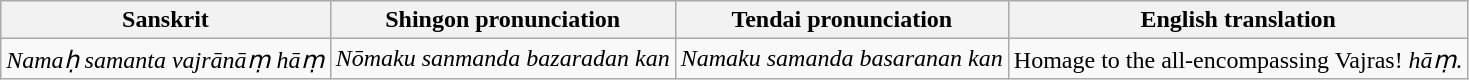<table class="wikitable">
<tr>
<th>Sanskrit</th>
<th>Shingon pronunciation</th>
<th>Tendai pronunciation</th>
<th>English translation</th>
</tr>
<tr>
<td><em>Namaḥ samanta vajrānāṃ hāṃ</em></td>
<td><em>Nōmaku sanmanda bazaradan kan</em></td>
<td><em>Namaku samanda basaranan kan</em></td>
<td>Homage to the all-encompassing Vajras! <em>hāṃ.</em></td>
</tr>
</table>
